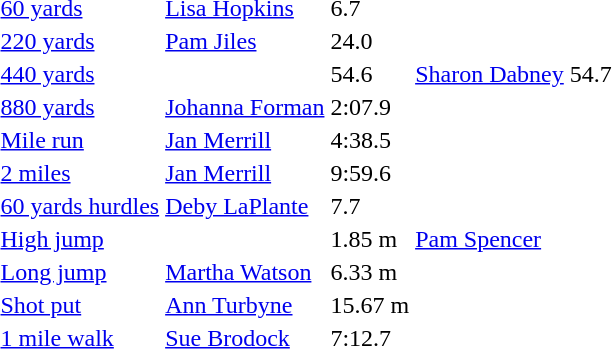<table>
<tr>
<td><a href='#'>60 yards</a></td>
<td><a href='#'>Lisa Hopkins</a></td>
<td>6.7</td>
<td></td>
<td></td>
<td></td>
<td></td>
</tr>
<tr>
<td><a href='#'>220 yards</a></td>
<td><a href='#'>Pam Jiles</a></td>
<td>24.0</td>
<td></td>
<td></td>
<td></td>
<td></td>
</tr>
<tr>
<td><a href='#'>440 yards</a></td>
<td></td>
<td>54.6</td>
<td><a href='#'>Sharon Dabney</a></td>
<td>54.7</td>
<td></td>
<td></td>
</tr>
<tr>
<td><a href='#'>880 yards</a></td>
<td><a href='#'>Johanna Forman</a></td>
<td>2:07.9</td>
<td></td>
<td></td>
<td></td>
<td></td>
</tr>
<tr>
<td><a href='#'>Mile run</a></td>
<td><a href='#'>Jan Merrill</a></td>
<td>4:38.5</td>
<td></td>
<td></td>
<td></td>
<td></td>
</tr>
<tr>
<td><a href='#'>2 miles</a></td>
<td><a href='#'>Jan Merrill</a></td>
<td>9:59.6</td>
<td></td>
<td></td>
<td></td>
<td></td>
</tr>
<tr>
<td><a href='#'>60 yards hurdles</a></td>
<td><a href='#'>Deby LaPlante</a></td>
<td>7.7</td>
<td></td>
<td></td>
<td></td>
<td></td>
</tr>
<tr>
<td><a href='#'>High jump</a></td>
<td></td>
<td>1.85 m</td>
<td><a href='#'>Pam Spencer</a></td>
<td></td>
<td></td>
<td></td>
</tr>
<tr>
<td><a href='#'>Long jump</a></td>
<td><a href='#'>Martha Watson</a></td>
<td>6.33 m</td>
<td></td>
<td></td>
<td></td>
<td></td>
</tr>
<tr>
<td><a href='#'>Shot put</a></td>
<td><a href='#'>Ann Turbyne</a></td>
<td>15.67 m</td>
<td></td>
<td></td>
<td></td>
<td></td>
</tr>
<tr>
<td><a href='#'>1 mile walk</a></td>
<td><a href='#'>Sue Brodock</a></td>
<td>7:12.7</td>
<td></td>
<td></td>
<td></td>
<td></td>
</tr>
</table>
